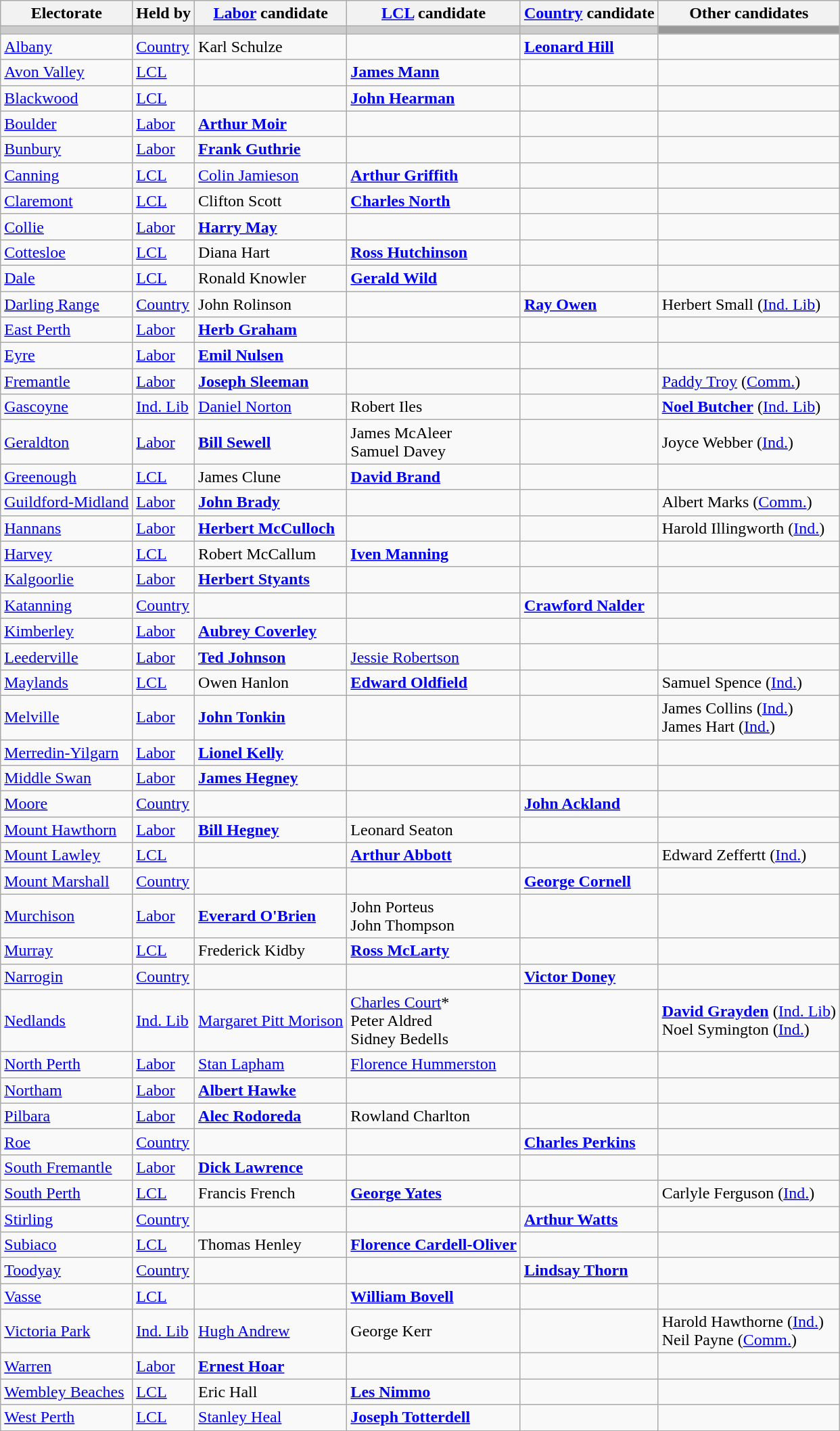<table class="wikitable">
<tr>
<th>Electorate</th>
<th>Held by</th>
<th><a href='#'>Labor</a> candidate</th>
<th><a href='#'>LCL</a> candidate</th>
<th><a href='#'>Country</a> candidate</th>
<th>Other candidates</th>
</tr>
<tr bgcolor="#cccccc">
<td></td>
<td></td>
<td></td>
<td></td>
<td></td>
<td bgcolor="#999999"></td>
</tr>
<tr>
<td><a href='#'>Albany</a></td>
<td><a href='#'>Country</a></td>
<td>Karl Schulze</td>
<td></td>
<td><strong><a href='#'>Leonard Hill</a></strong></td>
<td></td>
</tr>
<tr>
<td><a href='#'>Avon Valley</a></td>
<td><a href='#'>LCL</a></td>
<td></td>
<td><strong><a href='#'>James Mann</a></strong></td>
<td></td>
<td></td>
</tr>
<tr>
<td><a href='#'>Blackwood</a></td>
<td><a href='#'>LCL</a></td>
<td></td>
<td><strong><a href='#'>John Hearman</a></strong></td>
<td></td>
<td></td>
</tr>
<tr>
<td><a href='#'>Boulder</a></td>
<td><a href='#'>Labor</a></td>
<td><strong><a href='#'>Arthur Moir</a></strong></td>
<td></td>
<td></td>
<td></td>
</tr>
<tr>
<td><a href='#'>Bunbury</a></td>
<td><a href='#'>Labor</a></td>
<td><strong><a href='#'>Frank Guthrie</a></strong></td>
<td></td>
<td></td>
<td></td>
</tr>
<tr>
<td><a href='#'>Canning</a></td>
<td><a href='#'>LCL</a></td>
<td><a href='#'>Colin Jamieson</a></td>
<td><strong><a href='#'>Arthur Griffith</a></strong></td>
<td></td>
<td></td>
</tr>
<tr>
<td><a href='#'>Claremont</a></td>
<td><a href='#'>LCL</a></td>
<td>Clifton Scott</td>
<td><strong><a href='#'>Charles North</a></strong></td>
<td></td>
<td></td>
</tr>
<tr>
<td><a href='#'>Collie</a></td>
<td><a href='#'>Labor</a></td>
<td><strong><a href='#'>Harry May</a></strong></td>
<td></td>
<td></td>
<td></td>
</tr>
<tr>
<td><a href='#'>Cottesloe</a></td>
<td><a href='#'>LCL</a></td>
<td>Diana Hart</td>
<td><strong><a href='#'>Ross Hutchinson</a></strong></td>
<td></td>
<td></td>
</tr>
<tr>
<td><a href='#'>Dale</a></td>
<td><a href='#'>LCL</a></td>
<td>Ronald Knowler</td>
<td><strong><a href='#'>Gerald Wild</a></strong></td>
<td></td>
<td></td>
</tr>
<tr>
<td><a href='#'>Darling Range</a></td>
<td><a href='#'>Country</a></td>
<td>John Rolinson</td>
<td></td>
<td><strong><a href='#'>Ray Owen</a></strong></td>
<td>Herbert Small (<a href='#'>Ind. Lib</a>)</td>
</tr>
<tr>
<td><a href='#'>East Perth</a></td>
<td><a href='#'>Labor</a></td>
<td><strong><a href='#'>Herb Graham</a></strong></td>
<td></td>
<td></td>
<td></td>
</tr>
<tr>
<td><a href='#'>Eyre</a></td>
<td><a href='#'>Labor</a></td>
<td><strong><a href='#'>Emil Nulsen</a></strong></td>
<td></td>
<td></td>
<td></td>
</tr>
<tr>
<td><a href='#'>Fremantle</a></td>
<td><a href='#'>Labor</a></td>
<td><strong><a href='#'>Joseph Sleeman</a></strong></td>
<td></td>
<td></td>
<td><a href='#'>Paddy Troy</a> (<a href='#'>Comm.</a>)</td>
</tr>
<tr>
<td><a href='#'>Gascoyne</a></td>
<td><a href='#'>Ind. Lib</a></td>
<td><a href='#'>Daniel Norton</a></td>
<td>Robert Iles</td>
<td></td>
<td><strong><a href='#'>Noel Butcher</a></strong> (<a href='#'>Ind. Lib</a>)</td>
</tr>
<tr>
<td><a href='#'>Geraldton</a></td>
<td><a href='#'>Labor</a></td>
<td><strong><a href='#'>Bill Sewell</a></strong></td>
<td>James McAleer <br> Samuel Davey</td>
<td></td>
<td>Joyce Webber (<a href='#'>Ind.</a>)</td>
</tr>
<tr>
<td><a href='#'>Greenough</a></td>
<td><a href='#'>LCL</a></td>
<td>James Clune</td>
<td><strong><a href='#'>David Brand</a></strong></td>
<td></td>
<td></td>
</tr>
<tr>
<td><a href='#'>Guildford-Midland</a></td>
<td><a href='#'>Labor</a></td>
<td><strong><a href='#'>John Brady</a></strong></td>
<td></td>
<td></td>
<td>Albert Marks (<a href='#'>Comm.</a>)</td>
</tr>
<tr>
<td><a href='#'>Hannans</a></td>
<td><a href='#'>Labor</a></td>
<td><strong><a href='#'>Herbert McCulloch</a></strong></td>
<td></td>
<td></td>
<td>Harold Illingworth (<a href='#'>Ind.</a>)</td>
</tr>
<tr>
<td><a href='#'>Harvey</a></td>
<td><a href='#'>LCL</a></td>
<td>Robert McCallum</td>
<td><strong><a href='#'>Iven Manning</a></strong></td>
<td></td>
<td></td>
</tr>
<tr>
<td><a href='#'>Kalgoorlie</a></td>
<td><a href='#'>Labor</a></td>
<td><strong><a href='#'>Herbert Styants</a></strong></td>
<td></td>
<td></td>
<td></td>
</tr>
<tr>
<td><a href='#'>Katanning</a></td>
<td><a href='#'>Country</a></td>
<td></td>
<td></td>
<td><strong><a href='#'>Crawford Nalder</a></strong></td>
<td></td>
</tr>
<tr>
<td><a href='#'>Kimberley</a></td>
<td><a href='#'>Labor</a></td>
<td><strong><a href='#'>Aubrey Coverley</a></strong></td>
<td></td>
<td></td>
<td></td>
</tr>
<tr>
<td><a href='#'>Leederville</a></td>
<td><a href='#'>Labor</a></td>
<td><strong><a href='#'>Ted Johnson</a></strong></td>
<td><a href='#'>Jessie Robertson</a></td>
<td></td>
<td></td>
</tr>
<tr>
<td><a href='#'>Maylands</a></td>
<td><a href='#'>LCL</a></td>
<td>Owen Hanlon</td>
<td><strong><a href='#'>Edward Oldfield</a></strong></td>
<td></td>
<td>Samuel Spence (<a href='#'>Ind.</a>)</td>
</tr>
<tr>
<td><a href='#'>Melville</a></td>
<td><a href='#'>Labor</a></td>
<td><strong><a href='#'>John Tonkin</a></strong></td>
<td></td>
<td></td>
<td>James Collins (<a href='#'>Ind.</a>) <br> James Hart (<a href='#'>Ind.</a>)</td>
</tr>
<tr>
<td><a href='#'>Merredin-Yilgarn</a></td>
<td><a href='#'>Labor</a></td>
<td><strong><a href='#'>Lionel Kelly</a></strong></td>
<td></td>
<td></td>
<td></td>
</tr>
<tr>
<td><a href='#'>Middle Swan</a></td>
<td><a href='#'>Labor</a></td>
<td><strong><a href='#'>James Hegney</a></strong></td>
<td></td>
<td></td>
</tr>
<tr>
<td><a href='#'>Moore</a></td>
<td><a href='#'>Country</a></td>
<td></td>
<td></td>
<td><strong><a href='#'>John Ackland</a></strong></td>
<td></td>
</tr>
<tr>
<td><a href='#'>Mount Hawthorn</a></td>
<td><a href='#'>Labor</a></td>
<td><strong><a href='#'>Bill Hegney</a></strong></td>
<td>Leonard Seaton</td>
<td></td>
<td></td>
</tr>
<tr>
<td><a href='#'>Mount Lawley</a></td>
<td><a href='#'>LCL</a></td>
<td></td>
<td><strong><a href='#'>Arthur Abbott</a></strong></td>
<td></td>
<td>Edward Zeffertt (<a href='#'>Ind.</a>)</td>
</tr>
<tr>
<td><a href='#'>Mount Marshall</a></td>
<td><a href='#'>Country</a></td>
<td></td>
<td></td>
<td><strong><a href='#'>George Cornell</a></strong></td>
<td></td>
</tr>
<tr>
<td><a href='#'>Murchison</a></td>
<td><a href='#'>Labor</a></td>
<td><strong><a href='#'>Everard O'Brien</a></strong></td>
<td>John Porteus <br> John Thompson</td>
<td></td>
<td></td>
</tr>
<tr>
<td><a href='#'>Murray</a></td>
<td><a href='#'>LCL</a></td>
<td>Frederick Kidby</td>
<td><strong><a href='#'>Ross McLarty</a></strong></td>
<td></td>
<td></td>
</tr>
<tr>
<td><a href='#'>Narrogin</a></td>
<td><a href='#'>Country</a></td>
<td></td>
<td></td>
<td><strong><a href='#'>Victor Doney</a></strong></td>
<td></td>
</tr>
<tr>
<td><a href='#'>Nedlands</a></td>
<td><a href='#'>Ind. Lib</a></td>
<td><a href='#'>Margaret Pitt Morison</a></td>
<td><a href='#'>Charles Court</a>* <br> Peter Aldred <br> Sidney Bedells</td>
<td></td>
<td><strong><a href='#'>David Grayden</a></strong> (<a href='#'>Ind. Lib</a>) <br> Noel Symington (<a href='#'>Ind.</a>)</td>
</tr>
<tr>
<td><a href='#'>North Perth</a></td>
<td><a href='#'>Labor</a></td>
<td><a href='#'>Stan Lapham</a></td>
<td><a href='#'>Florence Hummerston</a></td>
<td></td>
<td></td>
</tr>
<tr>
<td><a href='#'>Northam</a></td>
<td><a href='#'>Labor</a></td>
<td><strong><a href='#'>Albert Hawke</a></strong></td>
<td></td>
<td></td>
<td></td>
</tr>
<tr>
<td><a href='#'>Pilbara</a></td>
<td><a href='#'>Labor</a></td>
<td><strong><a href='#'>Alec Rodoreda</a></strong></td>
<td>Rowland Charlton</td>
<td></td>
<td></td>
</tr>
<tr>
<td><a href='#'>Roe</a></td>
<td><a href='#'>Country</a></td>
<td></td>
<td></td>
<td><strong><a href='#'>Charles Perkins</a></strong></td>
<td></td>
</tr>
<tr>
<td><a href='#'>South Fremantle</a></td>
<td><a href='#'>Labor</a></td>
<td><strong><a href='#'>Dick Lawrence</a></strong></td>
<td></td>
<td></td>
<td></td>
</tr>
<tr>
<td><a href='#'>South Perth</a></td>
<td><a href='#'>LCL</a></td>
<td>Francis French</td>
<td><strong><a href='#'>George Yates</a></strong></td>
<td></td>
<td>Carlyle Ferguson (<a href='#'>Ind.</a>)</td>
</tr>
<tr>
<td><a href='#'>Stirling</a></td>
<td><a href='#'>Country</a></td>
<td></td>
<td></td>
<td><strong><a href='#'>Arthur Watts</a></strong></td>
<td></td>
</tr>
<tr>
<td><a href='#'>Subiaco</a></td>
<td><a href='#'>LCL</a></td>
<td>Thomas Henley</td>
<td><strong><a href='#'>Florence Cardell-Oliver</a></strong></td>
<td></td>
<td></td>
</tr>
<tr>
<td><a href='#'>Toodyay</a></td>
<td><a href='#'>Country</a></td>
<td></td>
<td></td>
<td><strong><a href='#'>Lindsay Thorn</a></strong></td>
<td></td>
</tr>
<tr>
<td><a href='#'>Vasse</a></td>
<td><a href='#'>LCL</a></td>
<td></td>
<td><strong><a href='#'>William Bovell</a></strong></td>
<td></td>
<td></td>
</tr>
<tr>
<td><a href='#'>Victoria Park</a></td>
<td><a href='#'>Ind. Lib</a></td>
<td><a href='#'>Hugh Andrew</a></td>
<td>George Kerr</td>
<td></td>
<td>Harold Hawthorne (<a href='#'>Ind.</a>) <br> Neil Payne (<a href='#'>Comm.</a>)</td>
</tr>
<tr>
<td><a href='#'>Warren</a></td>
<td><a href='#'>Labor</a></td>
<td><strong><a href='#'>Ernest Hoar</a></strong></td>
<td></td>
<td></td>
<td></td>
</tr>
<tr>
<td><a href='#'>Wembley Beaches</a></td>
<td><a href='#'>LCL</a></td>
<td>Eric Hall</td>
<td><strong><a href='#'>Les Nimmo</a></strong></td>
<td></td>
<td></td>
</tr>
<tr>
<td><a href='#'>West Perth</a></td>
<td><a href='#'>LCL</a></td>
<td><a href='#'>Stanley Heal</a></td>
<td><strong><a href='#'>Joseph Totterdell</a></strong></td>
<td></td>
<td></td>
</tr>
<tr>
</tr>
</table>
